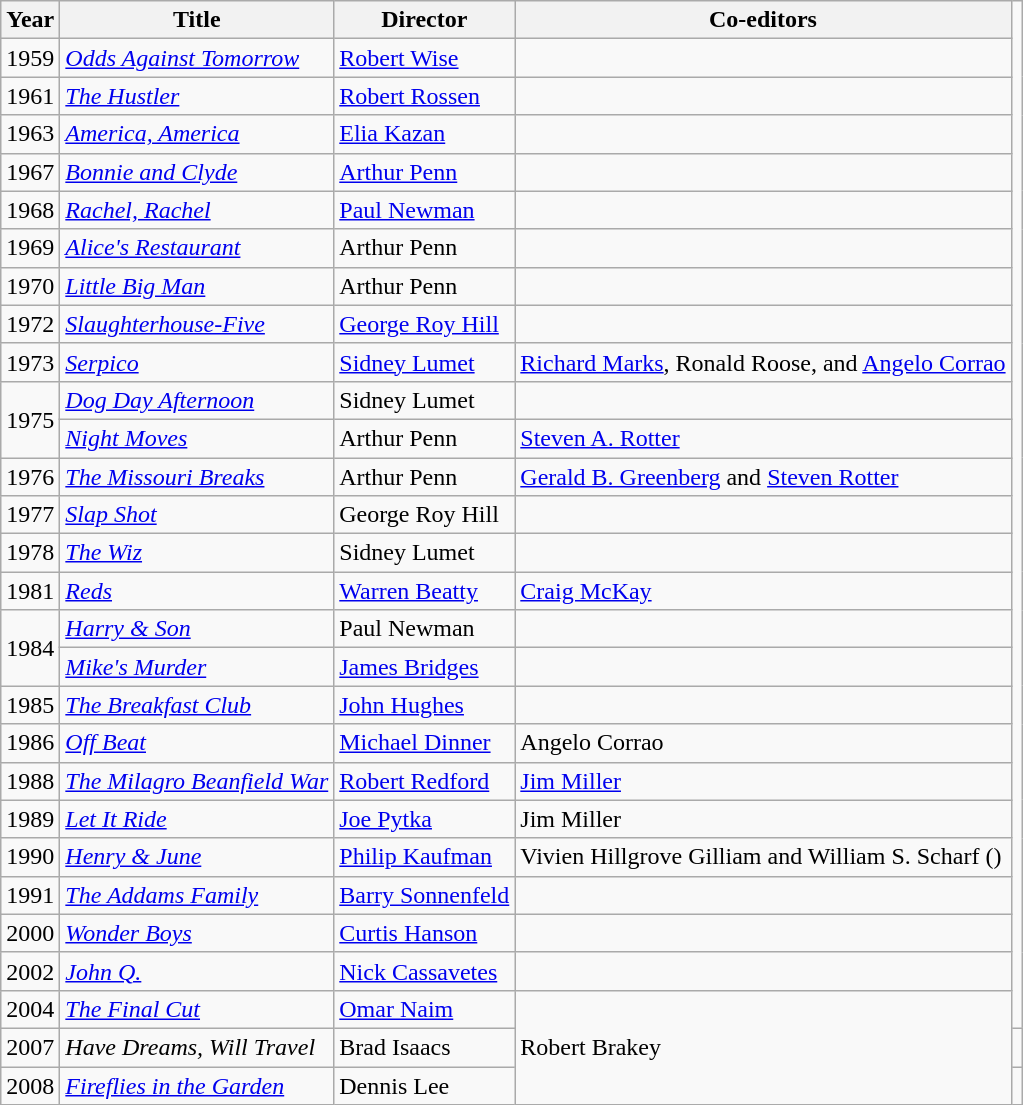<table class="wikitable sortable">
<tr>
<th>Year</th>
<th>Title</th>
<th>Director</th>
<th>Co-editors</th>
</tr>
<tr>
<td>1959</td>
<td><em><a href='#'>Odds Against Tomorrow</a></em></td>
<td><a href='#'>Robert Wise</a></td>
<td></td>
</tr>
<tr>
<td>1961</td>
<td><em><a href='#'>The Hustler</a></em></td>
<td><a href='#'>Robert Rossen</a></td>
<td></td>
</tr>
<tr>
<td>1963</td>
<td><em><a href='#'>America, America</a></em></td>
<td><a href='#'>Elia Kazan</a></td>
<td></td>
</tr>
<tr>
<td>1967</td>
<td><em><a href='#'>Bonnie and Clyde</a></em></td>
<td><a href='#'>Arthur Penn</a></td>
<td></td>
</tr>
<tr>
<td>1968</td>
<td><em><a href='#'>Rachel, Rachel</a></em></td>
<td><a href='#'>Paul Newman</a></td>
<td></td>
</tr>
<tr>
<td>1969</td>
<td><em><a href='#'>Alice's Restaurant</a></em></td>
<td>Arthur Penn</td>
<td></td>
</tr>
<tr>
<td>1970</td>
<td><em><a href='#'>Little Big Man</a></em></td>
<td>Arthur Penn</td>
<td></td>
</tr>
<tr>
<td>1972</td>
<td><em><a href='#'>Slaughterhouse-Five</a></em></td>
<td><a href='#'>George Roy Hill</a></td>
<td></td>
</tr>
<tr>
<td>1973</td>
<td><em><a href='#'>Serpico</a></em></td>
<td><a href='#'>Sidney Lumet</a></td>
<td><a href='#'>Richard Marks</a>, Ronald Roose, and <a href='#'>Angelo Corrao</a></td>
</tr>
<tr>
<td rowspan="2">1975</td>
<td><em><a href='#'>Dog Day Afternoon</a></em></td>
<td>Sidney Lumet</td>
<td></td>
</tr>
<tr>
<td><em><a href='#'>Night Moves</a></em></td>
<td>Arthur Penn</td>
<td><a href='#'>Steven A. Rotter</a></td>
</tr>
<tr>
<td>1976</td>
<td><em><a href='#'>The Missouri Breaks</a></em></td>
<td>Arthur Penn</td>
<td><a href='#'>Gerald B. Greenberg</a> and <a href='#'>Steven Rotter</a></td>
</tr>
<tr>
<td>1977</td>
<td><em><a href='#'>Slap Shot</a></em></td>
<td>George Roy Hill</td>
<td></td>
</tr>
<tr>
<td>1978</td>
<td><em><a href='#'>The Wiz</a></em></td>
<td>Sidney Lumet</td>
<td></td>
</tr>
<tr>
<td>1981</td>
<td><em><a href='#'>Reds</a></em></td>
<td><a href='#'>Warren Beatty</a></td>
<td><a href='#'>Craig McKay</a></td>
</tr>
<tr>
<td rowspan="2">1984</td>
<td><em><a href='#'>Harry & Son</a></em></td>
<td>Paul Newman</td>
<td></td>
</tr>
<tr>
<td><em><a href='#'>Mike's Murder</a></em></td>
<td><a href='#'>James Bridges</a></td>
<td></td>
</tr>
<tr>
<td>1985</td>
<td><em><a href='#'>The Breakfast Club</a></em></td>
<td><a href='#'>John Hughes</a></td>
<td></td>
</tr>
<tr>
<td>1986</td>
<td><em><a href='#'>Off Beat</a></em></td>
<td><a href='#'>Michael Dinner</a></td>
<td>Angelo Corrao</td>
</tr>
<tr>
<td>1988</td>
<td><em><a href='#'>The Milagro Beanfield War</a></em></td>
<td><a href='#'>Robert Redford</a></td>
<td><a href='#'>Jim Miller</a></td>
</tr>
<tr>
<td>1989</td>
<td><em><a href='#'>Let It Ride</a></em></td>
<td><a href='#'>Joe Pytka</a></td>
<td>Jim Miller</td>
</tr>
<tr>
<td>1990</td>
<td><em><a href='#'>Henry & June</a></em></td>
<td><a href='#'>Philip Kaufman</a></td>
<td>Vivien Hillgrove Gilliam and William S. Scharf ()</td>
</tr>
<tr>
<td>1991</td>
<td><em><a href='#'>The Addams Family</a></em></td>
<td><a href='#'>Barry Sonnenfeld</a></td>
<td></td>
</tr>
<tr>
<td>2000</td>
<td><em><a href='#'>Wonder Boys</a></em></td>
<td><a href='#'>Curtis Hanson</a></td>
<td></td>
</tr>
<tr>
<td>2002</td>
<td><em><a href='#'>John Q.</a></em></td>
<td><a href='#'>Nick Cassavetes</a></td>
<td></td>
</tr>
<tr>
<td>2004</td>
<td><em><a href='#'>The Final Cut</a></em></td>
<td><a href='#'>Omar Naim</a></td>
<td rowspan=3>Robert Brakey</td>
</tr>
<tr>
<td>2007</td>
<td><em>Have Dreams, Will Travel</em></td>
<td>Brad Isaacs</td>
<td></td>
</tr>
<tr>
<td>2008</td>
<td><em><a href='#'>Fireflies in the Garden</a></em></td>
<td>Dennis Lee</td>
<td></td>
</tr>
</table>
